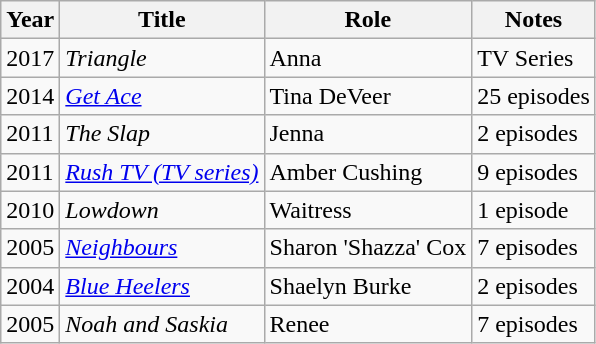<table class="wikitable">
<tr>
<th>Year</th>
<th>Title</th>
<th>Role</th>
<th>Notes</th>
</tr>
<tr>
<td>2017</td>
<td><em>Triangle</em></td>
<td>Anna</td>
<td>TV Series</td>
</tr>
<tr>
<td>2014</td>
<td><em><a href='#'>Get Ace</a></em></td>
<td>Tina DeVeer</td>
<td>25 episodes</td>
</tr>
<tr>
<td>2011</td>
<td><em>The Slap</em></td>
<td>Jenna</td>
<td>2 episodes</td>
</tr>
<tr>
<td>2011</td>
<td><em><a href='#'>Rush TV (TV series)</a></em></td>
<td>Amber Cushing</td>
<td>9 episodes</td>
</tr>
<tr>
<td>2010</td>
<td><em>Lowdown</em></td>
<td>Waitress</td>
<td>1 episode</td>
</tr>
<tr>
<td>2005</td>
<td><em><a href='#'>Neighbours</a></em></td>
<td>Sharon 'Shazza' Cox</td>
<td>7 episodes</td>
</tr>
<tr>
<td>2004</td>
<td><em><a href='#'>Blue Heelers</a></em></td>
<td>Shaelyn Burke</td>
<td>2 episodes</td>
</tr>
<tr>
<td>2005</td>
<td><em>Noah and Saskia</em></td>
<td>Renee</td>
<td>7 episodes</td>
</tr>
</table>
